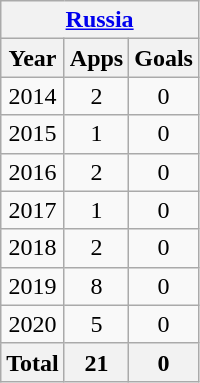<table class="wikitable" style="text-align:center">
<tr>
<th colspan=3><a href='#'>Russia</a></th>
</tr>
<tr>
<th>Year</th>
<th>Apps</th>
<th>Goals</th>
</tr>
<tr>
<td>2014</td>
<td>2</td>
<td>0</td>
</tr>
<tr>
<td>2015</td>
<td>1</td>
<td>0</td>
</tr>
<tr>
<td>2016</td>
<td>2</td>
<td>0</td>
</tr>
<tr>
<td>2017</td>
<td>1</td>
<td>0</td>
</tr>
<tr>
<td>2018</td>
<td>2</td>
<td>0</td>
</tr>
<tr>
<td>2019</td>
<td>8</td>
<td>0</td>
</tr>
<tr>
<td>2020</td>
<td>5</td>
<td>0</td>
</tr>
<tr>
<th>Total</th>
<th>21</th>
<th>0</th>
</tr>
</table>
